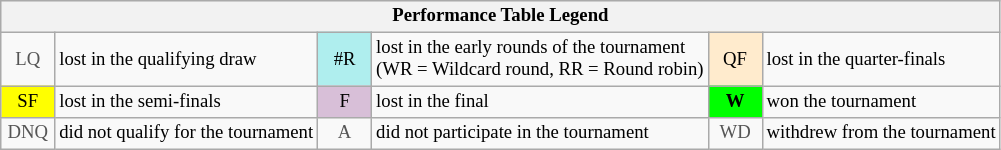<table class="wikitable" style="font-size:78%;">
<tr bgcolor="#efefef">
<th colspan="6">Performance Table Legend</th>
</tr>
<tr>
<td align="center" style="color:#555555;" width="30">LQ</td>
<td>lost in the qualifying draw</td>
<td align="center" style="background:#afeeee;">#R</td>
<td>lost in the early rounds of the tournament<br>(WR = Wildcard round, RR = Round robin)</td>
<td align="center" style="background:#ffebcd;">QF</td>
<td>lost in the quarter-finals</td>
</tr>
<tr>
<td align="center" style="background:yellow;">SF</td>
<td>lost in the semi-finals</td>
<td align="center" style="background:#D8BFD8;">F</td>
<td>lost in the final</td>
<td align="center" style="background:#00ff00;"><strong>W</strong></td>
<td>won the tournament</td>
</tr>
<tr>
<td align="center" style="color:#555555;" width="30">DNQ</td>
<td>did not qualify for the tournament</td>
<td align="center" style="color:#555555;" width="30">A</td>
<td>did not participate in the tournament</td>
<td align="center" style="color:#555555;" width="30">WD</td>
<td>withdrew from the tournament</td>
</tr>
</table>
